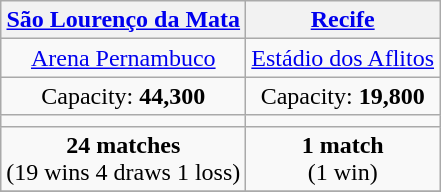<table class="wikitable" style="text-align:center">
<tr>
<th><a href='#'>São Lourenço da Mata</a></th>
<th><a href='#'>Recife</a></th>
</tr>
<tr>
<td><a href='#'>Arena Pernambuco</a></td>
<td><a href='#'>Estádio dos Aflitos</a></td>
</tr>
<tr>
<td>Capacity: <strong>44,300</strong></td>
<td>Capacity: <strong>19,800</strong></td>
</tr>
<tr>
<td></td>
<td></td>
</tr>
<tr>
<td><strong>24 matches</strong><br>(19 wins 4 draws 1 loss)</td>
<td><strong>1 match</strong><br>(1 win)</td>
</tr>
<tr>
</tr>
</table>
